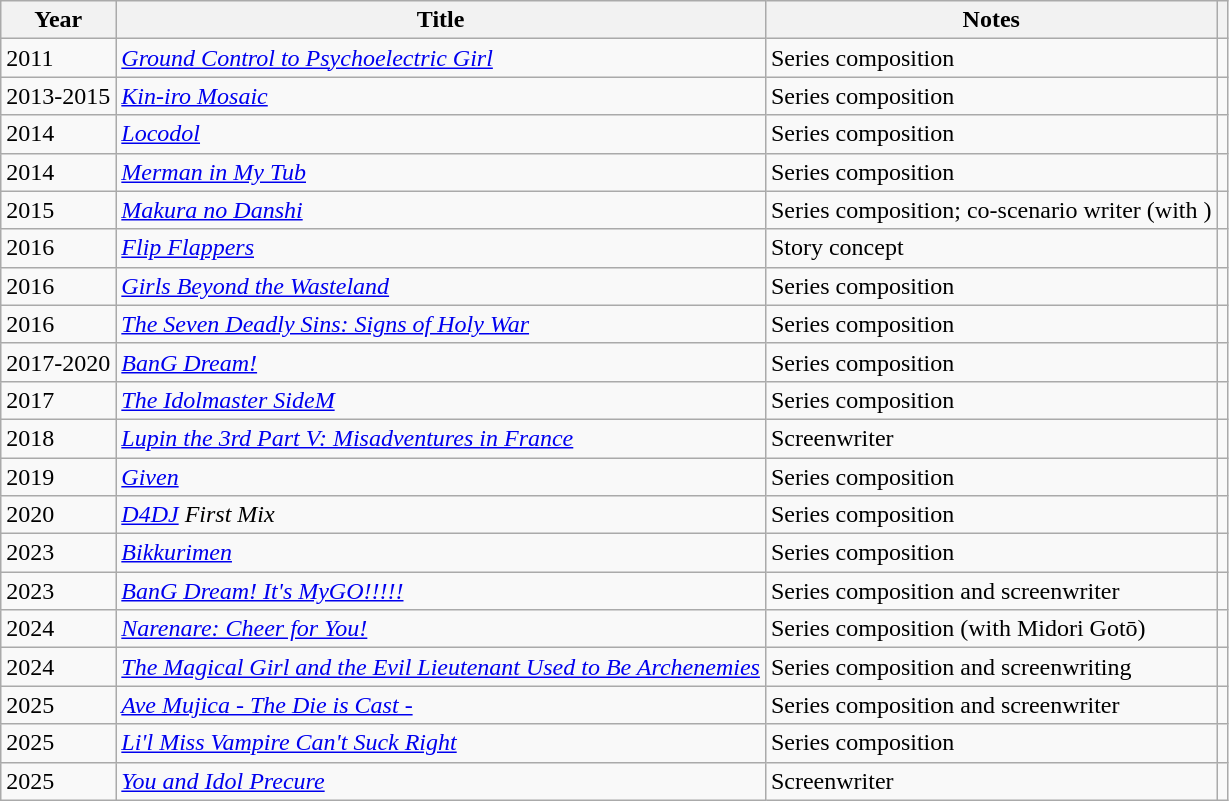<table class="wikitable">
<tr>
<th>Year</th>
<th>Title</th>
<th>Notes</th>
<th class="unsortable"></th>
</tr>
<tr>
<td>2011</td>
<td><em><a href='#'>Ground Control to Psychoelectric Girl</a></em></td>
<td>Series composition</td>
<td></td>
</tr>
<tr>
<td>2013-2015</td>
<td><em><a href='#'>Kin-iro Mosaic</a></em></td>
<td>Series composition</td>
<td></td>
</tr>
<tr>
<td>2014</td>
<td><em><a href='#'>Locodol</a></em></td>
<td>Series composition</td>
<td></td>
</tr>
<tr>
<td>2014</td>
<td><em><a href='#'>Merman in My Tub</a></em></td>
<td>Series composition</td>
<td></td>
</tr>
<tr>
<td>2015</td>
<td><em><a href='#'>Makura no Danshi</a></em></td>
<td>Series composition; co-scenario writer (with )</td>
<td></td>
</tr>
<tr>
<td>2016</td>
<td><em><a href='#'>Flip Flappers</a></em></td>
<td>Story concept</td>
<td></td>
</tr>
<tr>
<td>2016</td>
<td><em><a href='#'>Girls Beyond the Wasteland</a></em></td>
<td>Series composition</td>
<td></td>
</tr>
<tr>
<td>2016</td>
<td><em><a href='#'>The Seven Deadly Sins: Signs of Holy War</a></em></td>
<td>Series composition</td>
<td></td>
</tr>
<tr>
<td>2017-2020</td>
<td><em><a href='#'>BanG Dream!</a></em></td>
<td>Series composition</td>
<td></td>
</tr>
<tr>
<td>2017</td>
<td><em><a href='#'>The Idolmaster SideM</a></em></td>
<td>Series composition</td>
<td></td>
</tr>
<tr>
<td>2018</td>
<td><em><a href='#'>Lupin the 3rd Part V: Misadventures in France</a></em></td>
<td>Screenwriter</td>
<td></td>
</tr>
<tr>
<td>2019</td>
<td><em><a href='#'>Given</a></em></td>
<td>Series composition</td>
<td></td>
</tr>
<tr>
<td>2020</td>
<td><em><a href='#'>D4DJ</a> First Mix</em></td>
<td>Series composition</td>
<td></td>
</tr>
<tr>
<td>2023</td>
<td><em><a href='#'>Bikkurimen</a></em></td>
<td>Series composition</td>
<td></td>
</tr>
<tr>
<td>2023</td>
<td><em><a href='#'>BanG Dream! It's MyGO!!!!!</a></em></td>
<td>Series composition and screenwriter</td>
<td></td>
</tr>
<tr>
<td>2024</td>
<td><em><a href='#'>Narenare: Cheer for You!</a></em></td>
<td>Series composition (with Midori Gotō)</td>
<td></td>
</tr>
<tr>
<td>2024</td>
<td><em><a href='#'>The Magical Girl and the Evil Lieutenant Used to Be Archenemies</a></em></td>
<td>Series composition and screenwriting</td>
<td></td>
</tr>
<tr>
<td>2025</td>
<td><em><a href='#'>Ave Mujica - The Die is Cast -</a></em></td>
<td>Series composition and screenwriter</td>
<td></td>
</tr>
<tr>
<td>2025</td>
<td><em><a href='#'>Li'l Miss Vampire Can't Suck Right</a></em></td>
<td>Series composition</td>
<td></td>
</tr>
<tr>
<td>2025</td>
<td><em><a href='#'>You and Idol Precure</a></em></td>
<td>Screenwriter</td>
<td></td>
</tr>
</table>
